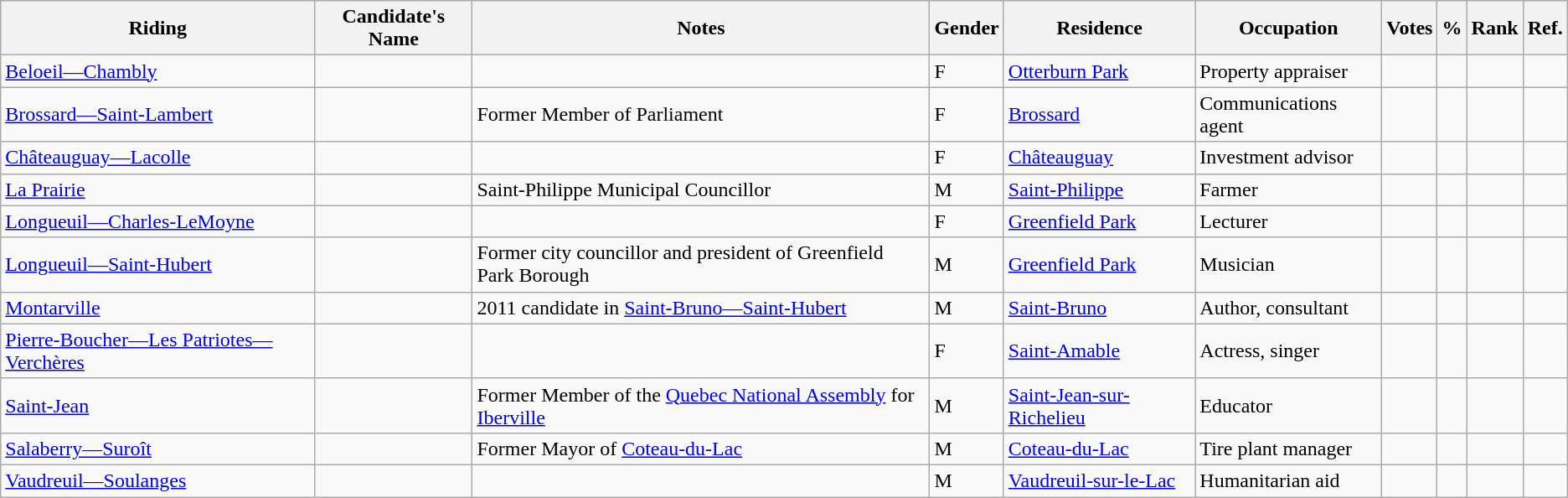<table class="wikitable sortable">
<tr>
<th>Riding</th>
<th>Candidate's Name</th>
<th>Notes</th>
<th>Gender</th>
<th>Residence</th>
<th>Occupation</th>
<th>Votes</th>
<th>%</th>
<th>Rank</th>
<th>Ref.</th>
</tr>
<tr>
<td><a href='#'>Beloeil—Chambly</a></td>
<td></td>
<td></td>
<td>F</td>
<td><a href='#'>Otterburn Park</a></td>
<td>Property appraiser</td>
<td></td>
<td></td>
<td></td>
<td></td>
</tr>
<tr>
<td><a href='#'>Brossard—Saint-Lambert</a></td>
<td></td>
<td>Former Member of Parliament</td>
<td>F</td>
<td><a href='#'>Brossard</a></td>
<td>Communications agent</td>
<td></td>
<td></td>
<td></td>
<td></td>
</tr>
<tr>
<td><a href='#'>Châteauguay—Lacolle</a></td>
<td></td>
<td></td>
<td>F</td>
<td><a href='#'>Châteauguay</a></td>
<td>Investment advisor</td>
<td></td>
<td></td>
<td></td>
<td></td>
</tr>
<tr>
<td><a href='#'>La Prairie</a></td>
<td></td>
<td>Saint-Philippe Municipal Councillor</td>
<td>M</td>
<td><a href='#'>Saint-Philippe</a></td>
<td>Farmer</td>
<td></td>
<td></td>
<td></td>
<td></td>
</tr>
<tr>
<td><a href='#'>Longueuil—Charles-LeMoyne</a></td>
<td></td>
<td></td>
<td>F</td>
<td><a href='#'>Greenfield Park</a></td>
<td>Lecturer</td>
<td></td>
<td></td>
<td></td>
<td></td>
</tr>
<tr>
<td><a href='#'>Longueuil—Saint-Hubert</a></td>
<td></td>
<td>Former city councillor and president of Greenfield Park Borough</td>
<td>M</td>
<td><a href='#'>Greenfield Park</a></td>
<td>Musician</td>
<td></td>
<td></td>
<td></td>
<td></td>
</tr>
<tr>
<td><a href='#'>Montarville</a></td>
<td></td>
<td>2011 candidate in <a href='#'>Saint-Bruno—Saint-Hubert</a></td>
<td>M</td>
<td><a href='#'>Saint-Bruno</a></td>
<td>Author, consultant</td>
<td></td>
<td></td>
<td></td>
<td></td>
</tr>
<tr>
<td><a href='#'>Pierre-Boucher—Les Patriotes—Verchères</a></td>
<td></td>
<td></td>
<td>F</td>
<td><a href='#'>Saint-Amable</a></td>
<td>Actress, singer</td>
<td></td>
<td></td>
<td></td>
<td></td>
</tr>
<tr>
<td><a href='#'>Saint-Jean</a></td>
<td></td>
<td>Former Member of the <a href='#'>Quebec National Assembly</a> for <a href='#'>Iberville</a></td>
<td>M</td>
<td><a href='#'>Saint-Jean-sur-Richelieu</a></td>
<td>Educator</td>
<td></td>
<td></td>
<td></td>
<td></td>
</tr>
<tr>
<td><a href='#'>Salaberry—Suroît</a></td>
<td></td>
<td>Former Mayor of <a href='#'>Coteau-du-Lac</a></td>
<td>M</td>
<td><a href='#'>Coteau-du-Lac</a></td>
<td>Tire plant manager</td>
<td></td>
<td></td>
<td></td>
<td></td>
</tr>
<tr>
<td><a href='#'>Vaudreuil—Soulanges</a></td>
<td></td>
<td></td>
<td>M</td>
<td><a href='#'>Vaudreuil-sur-le-Lac</a></td>
<td>Humanitarian aid</td>
<td></td>
<td></td>
<td></td>
<td></td>
</tr>
</table>
